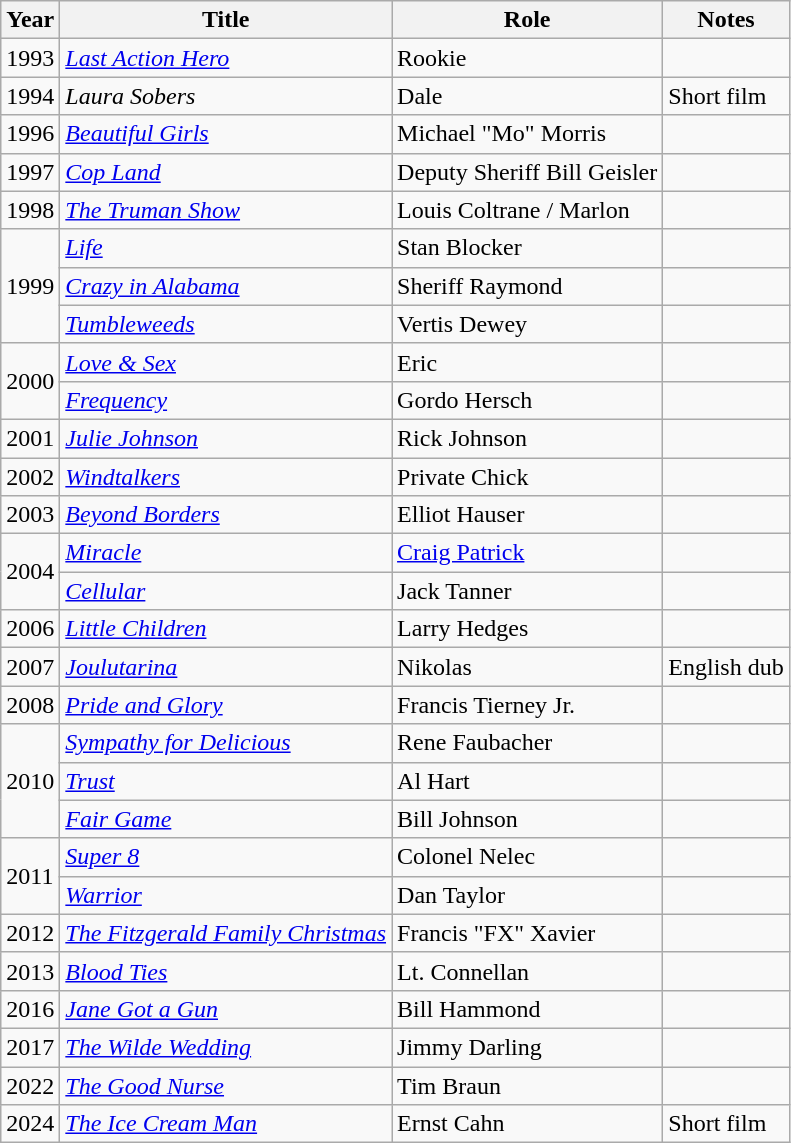<table class = "wikitable sortable">
<tr>
<th>Year</th>
<th>Title</th>
<th>Role</th>
<th class = "unsortable">Notes</th>
</tr>
<tr>
<td>1993</td>
<td><em><a href='#'>Last Action Hero</a></em></td>
<td>Rookie</td>
<td></td>
</tr>
<tr>
<td>1994</td>
<td><em>Laura Sobers</em></td>
<td>Dale</td>
<td>Short film</td>
</tr>
<tr>
<td>1996</td>
<td><em><a href='#'>Beautiful Girls</a></em></td>
<td>Michael "Mo" Morris</td>
<td></td>
</tr>
<tr>
<td>1997</td>
<td><em><a href='#'>Cop Land</a></em></td>
<td>Deputy Sheriff Bill Geisler</td>
<td></td>
</tr>
<tr>
<td>1998</td>
<td><em><a href='#'>The Truman Show</a></em></td>
<td>Louis Coltrane / Marlon</td>
<td></td>
</tr>
<tr>
<td rowspan="3">1999</td>
<td><em><a href='#'>Life</a></em></td>
<td>Stan Blocker</td>
<td></td>
</tr>
<tr>
<td><em><a href='#'>Crazy in Alabama</a></em></td>
<td>Sheriff Raymond</td>
<td></td>
</tr>
<tr>
<td><em><a href='#'>Tumbleweeds</a></em></td>
<td>Vertis Dewey</td>
<td></td>
</tr>
<tr>
<td rowspan="2">2000</td>
<td><em><a href='#'>Love & Sex</a></em></td>
<td>Eric</td>
<td></td>
</tr>
<tr>
<td><em><a href='#'>Frequency</a></em></td>
<td>Gordo Hersch</td>
<td></td>
</tr>
<tr>
<td>2001</td>
<td><em><a href='#'>Julie Johnson</a></em></td>
<td>Rick Johnson</td>
<td></td>
</tr>
<tr>
<td>2002</td>
<td><em><a href='#'>Windtalkers</a></em></td>
<td>Private Chick</td>
<td></td>
</tr>
<tr>
<td>2003</td>
<td><em><a href='#'>Beyond Borders</a></em></td>
<td>Elliot Hauser</td>
<td></td>
</tr>
<tr>
<td rowspan="2">2004</td>
<td><em><a href='#'>Miracle</a></em></td>
<td><a href='#'>Craig Patrick</a></td>
<td></td>
</tr>
<tr>
<td><em><a href='#'>Cellular</a></em></td>
<td>Jack Tanner</td>
<td></td>
</tr>
<tr>
<td>2006</td>
<td><em><a href='#'>Little Children</a></em></td>
<td>Larry Hedges</td>
<td></td>
</tr>
<tr>
<td>2007</td>
<td><em><a href='#'>Joulutarina</a></em></td>
<td>Nikolas</td>
<td>English dub</td>
</tr>
<tr>
<td>2008</td>
<td><em><a href='#'>Pride and Glory</a></em></td>
<td>Francis Tierney Jr.</td>
<td></td>
</tr>
<tr>
<td rowspan="3">2010</td>
<td><em><a href='#'>Sympathy for Delicious</a></em></td>
<td>Rene Faubacher</td>
<td></td>
</tr>
<tr>
<td><em><a href='#'>Trust</a></em></td>
<td>Al Hart</td>
<td></td>
</tr>
<tr>
<td><em><a href='#'>Fair Game</a></em></td>
<td>Bill Johnson</td>
<td></td>
</tr>
<tr>
<td rowspan="2">2011</td>
<td><em><a href='#'>Super 8</a></em></td>
<td>Colonel Nelec</td>
<td></td>
</tr>
<tr>
<td><em><a href='#'>Warrior</a></em></td>
<td>Dan Taylor</td>
<td></td>
</tr>
<tr>
<td>2012</td>
<td><em><a href='#'>The Fitzgerald Family Christmas</a></em></td>
<td>Francis "FX" Xavier</td>
<td></td>
</tr>
<tr>
<td>2013</td>
<td><em><a href='#'>Blood Ties</a></em></td>
<td>Lt. Connellan</td>
<td></td>
</tr>
<tr>
<td>2016</td>
<td><em><a href='#'>Jane Got a Gun</a></em></td>
<td>Bill Hammond</td>
<td></td>
</tr>
<tr>
<td>2017</td>
<td><em><a href='#'>The Wilde Wedding</a></em></td>
<td>Jimmy Darling</td>
<td></td>
</tr>
<tr>
<td>2022</td>
<td><em><a href='#'>The Good Nurse</a></em></td>
<td>Tim Braun</td>
<td></td>
</tr>
<tr>
<td>2024</td>
<td><em><a href='#'>The Ice Cream Man</a></em></td>
<td>Ernst Cahn</td>
<td>Short film</td>
</tr>
</table>
